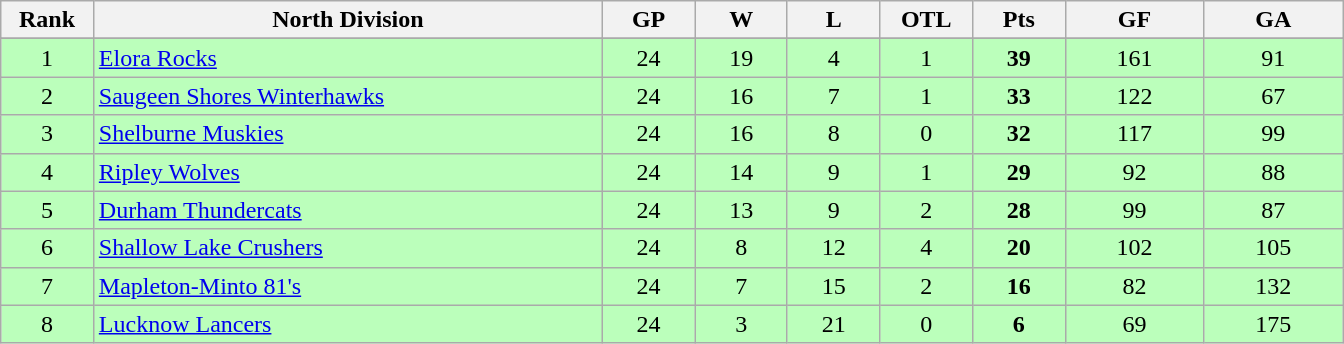<table class="wikitable" style="text-align:center" width:50em">
<tr>
<th bgcolor="#DDDDFF" width="5%">Rank</th>
<th bgcolor="#DDDDFF" width="27.5%">North Division</th>
<th bgcolor="#DDDDFF" width="5%">GP</th>
<th bgcolor="#DDDDFF" width="5%">W</th>
<th bgcolor="#DDDDFF" width="5%">L</th>
<th bgcolor="#DDDDFF" width="5%">OTL</th>
<th bgcolor="#DDDDFF" width="5%">Pts</th>
<th bgcolor="#DDDDFF" width="7.5%">GF</th>
<th bgcolor="#DDDDFF" width="7.5%">GA</th>
</tr>
<tr>
</tr>
<tr bgcolor="#bbffbb">
<td>1</td>
<td align=left><a href='#'>Elora Rocks</a></td>
<td>24</td>
<td>19</td>
<td>4</td>
<td>1</td>
<td><strong>39</strong></td>
<td>161</td>
<td>91</td>
</tr>
<tr bgcolor="#bbffbb">
<td>2</td>
<td align=left><a href='#'>Saugeen Shores Winterhawks</a></td>
<td>24</td>
<td>16</td>
<td>7</td>
<td>1</td>
<td><strong>33</strong></td>
<td>122</td>
<td>67</td>
</tr>
<tr bgcolor="#bbffbb">
<td>3</td>
<td align=left><a href='#'>Shelburne Muskies</a></td>
<td>24</td>
<td>16</td>
<td>8</td>
<td>0</td>
<td><strong>32</strong></td>
<td>117</td>
<td>99</td>
</tr>
<tr bgcolor="#bbffbb">
<td>4</td>
<td align=left><a href='#'>Ripley Wolves</a></td>
<td>24</td>
<td>14</td>
<td>9</td>
<td>1</td>
<td><strong>29</strong></td>
<td>92</td>
<td>88</td>
</tr>
<tr bgcolor="#bbffbb">
<td>5</td>
<td align=left><a href='#'>Durham Thundercats</a></td>
<td>24</td>
<td>13</td>
<td>9</td>
<td>2</td>
<td><strong>28</strong></td>
<td>99</td>
<td>87</td>
</tr>
<tr bgcolor="#bbffbb">
<td>6</td>
<td align=left><a href='#'>Shallow Lake Crushers</a></td>
<td>24</td>
<td>8</td>
<td>12</td>
<td>4</td>
<td><strong>20</strong></td>
<td>102</td>
<td>105</td>
</tr>
<tr bgcolor="#bbffbb">
<td>7</td>
<td align=left><a href='#'>Mapleton-Minto 81's</a></td>
<td>24</td>
<td>7</td>
<td>15</td>
<td>2</td>
<td><strong>16</strong></td>
<td>82</td>
<td>132</td>
</tr>
<tr bgcolor="#bbffbb">
<td>8</td>
<td align=left><a href='#'>Lucknow Lancers</a></td>
<td>24</td>
<td>3</td>
<td>21</td>
<td>0</td>
<td><strong>6</strong></td>
<td>69</td>
<td>175</td>
</tr>
</table>
